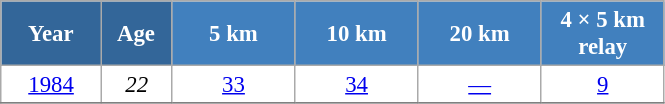<table class="wikitable" style="font-size:95%; text-align:center; border:grey solid 1px; border-collapse:collapse; background:#ffffff;">
<tr>
<th style="background-color:#369; color:white; width:60px;"> Year </th>
<th style="background-color:#369; color:white; width:40px;"> Age </th>
<th style="background-color:#4180be; color:white; width:75px;"> 5 km </th>
<th style="background-color:#4180be; color:white; width:75px;"> 10 km </th>
<th style="background-color:#4180be; color:white; width:75px;"> 20 km </th>
<th style="background-color:#4180be; color:white; width:75px;"> 4 × 5 km <br> relay </th>
</tr>
<tr>
<td><a href='#'>1984</a></td>
<td><em>22</em></td>
<td><a href='#'>33</a></td>
<td><a href='#'>34</a></td>
<td><a href='#'>—</a></td>
<td><a href='#'>9</a></td>
</tr>
<tr>
</tr>
</table>
